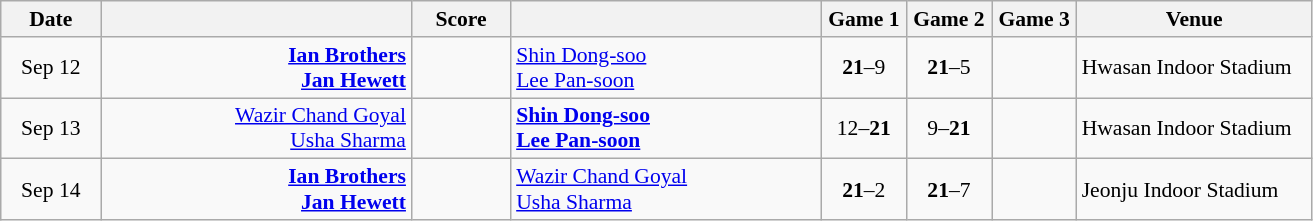<table class="wikitable" style="text-align: center; font-size:90% ">
<tr>
<th width="60">Date</th>
<th align="right" width="200"></th>
<th width="60">Score</th>
<th align="left" width="200"></th>
<th width="50">Game 1</th>
<th width="50">Game 2</th>
<th width="50">Game 3</th>
<th width="150">Venue</th>
</tr>
<tr>
<td>Sep 12</td>
<td align="right"><strong><a href='#'>Ian Brothers</a> <br><a href='#'>Jan Hewett</a> </strong></td>
<td align="center"></td>
<td align="left"> <a href='#'>Shin Dong-soo</a><br> <a href='#'>Lee Pan-soon</a></td>
<td><strong>21</strong>–9</td>
<td><strong>21</strong>–5</td>
<td></td>
<td align="left">Hwasan Indoor Stadium</td>
</tr>
<tr>
<td>Sep 13</td>
<td align="right"><a href='#'>Wazir Chand Goyal</a> <br><a href='#'>Usha Sharma</a> </td>
<td align="center"></td>
<td align="left"><strong> <a href='#'>Shin Dong-soo</a><br> <a href='#'>Lee Pan-soon</a></strong></td>
<td>12–<strong>21</strong></td>
<td>9–<strong>21</strong></td>
<td></td>
<td align="left">Hwasan Indoor Stadium</td>
</tr>
<tr>
<td>Sep 14</td>
<td align="right"><strong><a href='#'>Ian Brothers</a> <br><a href='#'>Jan Hewett</a> </strong></td>
<td align="center"></td>
<td align="left"> <a href='#'>Wazir Chand Goyal</a><br> <a href='#'>Usha Sharma</a></td>
<td><strong>21</strong>–2</td>
<td><strong>21</strong>–7</td>
<td></td>
<td align="left">Jeonju Indoor Stadium</td>
</tr>
</table>
